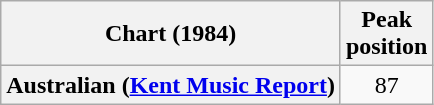<table class="wikitable sortable plainrowheaders">
<tr>
<th scope="col">Chart (1984)</th>
<th scope="col">Peak<br>position</th>
</tr>
<tr>
<th scope="row">Australian (<a href='#'>Kent Music Report</a>)</th>
<td style="text-align:center;">87</td>
</tr>
</table>
